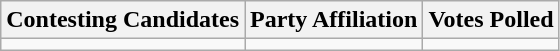<table class="wikitable sortable">
<tr>
<th>Contesting Candidates</th>
<th>Party Affiliation</th>
<th>Votes Polled</th>
</tr>
<tr>
<td></td>
<td></td>
<td></td>
</tr>
</table>
